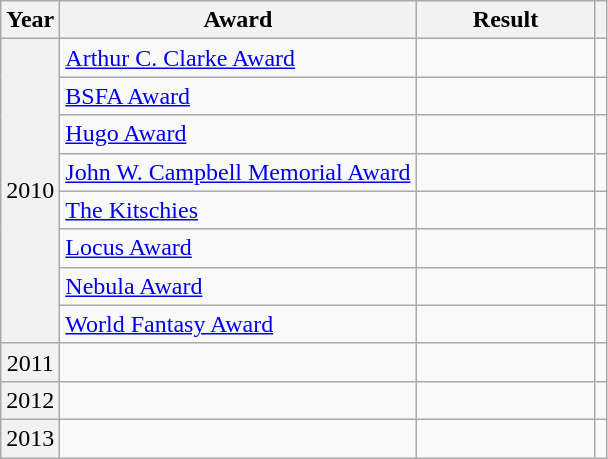<table class="wikitable sortable">
<tr>
<th scope=col>Year</th>
<th scope=col>Award</th>
<th scope=col style="min-width: 7em">Result</th>
<th scope=col class=unsortable></th>
</tr>
<tr>
<th scope=rowgroup style="font-weight: normal" rowspan=8>2010</th>
<td><a href='#'>Arthur C. Clarke Award</a></td>
<td></td>
<td align=center></td>
</tr>
<tr>
<td><a href='#'>BSFA Award</a></td>
<td></td>
<td align=center></td>
</tr>
<tr>
<td><a href='#'>Hugo Award</a></td>
<td></td>
<td align=center></td>
</tr>
<tr>
<td><a href='#'>John W. Campbell Memorial Award</a></td>
<td></td>
<td align=center></td>
</tr>
<tr>
<td><a href='#'>The Kitschies</a></td>
<td></td>
<td align=center></td>
</tr>
<tr>
<td><a href='#'>Locus Award</a></td>
<td></td>
<td align=center></td>
</tr>
<tr>
<td><a href='#'>Nebula Award</a></td>
<td></td>
<td align=center></td>
</tr>
<tr>
<td><a href='#'>World Fantasy Award</a></td>
<td></td>
<td align=center></td>
</tr>
<tr>
<th style="font-weight: normal">2011</th>
<td></td>
<td></td>
<td align=center></td>
</tr>
<tr>
<th scope=row style="font-weight: normal">2012</th>
<td></td>
<td></td>
<td align=center></td>
</tr>
<tr>
<th scope=row style="font-weight: normal">2013</th>
<td></td>
<td></td>
<td align=center></td>
</tr>
</table>
